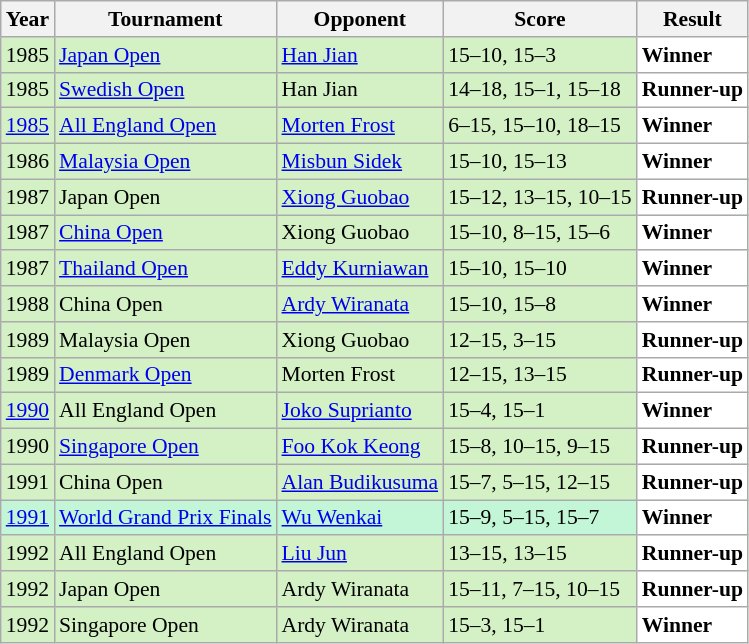<table class="sortable wikitable" style="font-size: 90%;">
<tr>
<th>Year</th>
<th>Tournament</th>
<th>Opponent</th>
<th>Score</th>
<th>Result</th>
</tr>
<tr style="background:#D4F1C5">
<td align="center">1985</td>
<td><a href='#'>Japan Open</a></td>
<td> <a href='#'>Han Jian</a></td>
<td>15–10, 15–3</td>
<td style="text-align:left; background:white"> <strong>Winner</strong></td>
</tr>
<tr style="background:#D4F1C5">
<td align="center">1985</td>
<td><a href='#'>Swedish Open</a></td>
<td> Han Jian</td>
<td>14–18, 15–1, 15–18</td>
<td style="text-align:left; background:white"> <strong>Runner-up</strong></td>
</tr>
<tr style="background:#D4F1C5">
<td align="center"><a href='#'>1985</a></td>
<td><a href='#'>All England Open</a></td>
<td> <a href='#'>Morten Frost</a></td>
<td>6–15, 15–10, 18–15</td>
<td style="text-align:left; background:white"> <strong>Winner</strong></td>
</tr>
<tr style="background:#D4F1C5">
<td align="center">1986</td>
<td><a href='#'>Malaysia Open</a></td>
<td> <a href='#'>Misbun Sidek</a></td>
<td>15–10, 15–13</td>
<td style="text-align:left; background:white"> <strong>Winner</strong></td>
</tr>
<tr style="background:#D4F1C5">
<td align="center">1987</td>
<td>Japan Open</td>
<td> <a href='#'>Xiong Guobao</a></td>
<td>15–12, 13–15, 10–15</td>
<td style="text-align:left; background:white"> <strong>Runner-up</strong></td>
</tr>
<tr style="background:#D4F1C5">
<td align="center">1987</td>
<td><a href='#'>China Open</a></td>
<td> Xiong Guobao</td>
<td>15–10, 8–15, 15–6</td>
<td style="text-align:left; background:white"> <strong>Winner</strong></td>
</tr>
<tr style="background:#D4F1C5">
<td align="center">1987</td>
<td><a href='#'>Thailand Open</a></td>
<td> <a href='#'>Eddy Kurniawan</a></td>
<td>15–10, 15–10</td>
<td style="text-align:left; background:white"> <strong>Winner</strong></td>
</tr>
<tr style="background:#D4F1C5">
<td align="center">1988</td>
<td>China Open</td>
<td> <a href='#'>Ardy Wiranata</a></td>
<td>15–10, 15–8</td>
<td style="text-align:left; background:white"> <strong>Winner</strong></td>
</tr>
<tr style="background:#D4F1C5">
<td align="center">1989</td>
<td>Malaysia Open</td>
<td> Xiong Guobao</td>
<td>12–15, 3–15</td>
<td style="text-align:left; background:white"> <strong>Runner-up</strong></td>
</tr>
<tr style="background:#D4F1C5">
<td align="center">1989</td>
<td><a href='#'>Denmark Open</a></td>
<td> Morten Frost</td>
<td>12–15, 13–15</td>
<td style="text-align:left; background:white"> <strong>Runner-up</strong></td>
</tr>
<tr style="background:#D4F1C5">
<td align="center"><a href='#'>1990</a></td>
<td>All England Open</td>
<td> <a href='#'>Joko Suprianto</a></td>
<td>15–4, 15–1</td>
<td style="text-align:left; background:white"> <strong>Winner</strong></td>
</tr>
<tr style="background:#D4F1C5">
<td align="center">1990</td>
<td><a href='#'>Singapore Open</a></td>
<td> <a href='#'>Foo Kok Keong</a></td>
<td>15–8, 10–15, 9–15</td>
<td style="text-align:left; background:white"> <strong>Runner-up</strong></td>
</tr>
<tr style="background:#D4F1C5">
<td align="center">1991</td>
<td>China Open</td>
<td> <a href='#'>Alan Budikusuma</a></td>
<td>15–7, 5–15, 12–15</td>
<td style="text-align:left; background:white"> <strong>Runner-up</strong></td>
</tr>
<tr style="background:#C3F6D7">
<td align="center"><a href='#'>1991</a></td>
<td><a href='#'>World Grand Prix Finals</a></td>
<td> <a href='#'>Wu Wenkai</a></td>
<td>15–9, 5–15, 15–7</td>
<td style="text-align:left; background:white"> <strong>Winner</strong></td>
</tr>
<tr style="background:#D4F1C5">
<td align="center">1992</td>
<td>All England Open</td>
<td> <a href='#'>Liu Jun</a></td>
<td>13–15, 13–15</td>
<td style="text-align:left; background:white"> <strong>Runner-up</strong></td>
</tr>
<tr style="background:#D4F1C5">
<td align="center">1992</td>
<td>Japan Open</td>
<td> Ardy Wiranata</td>
<td>15–11, 7–15, 10–15</td>
<td style="text-align:left; background:white"> <strong>Runner-up</strong></td>
</tr>
<tr style="background:#D4F1C5">
<td align="center">1992</td>
<td>Singapore Open</td>
<td> Ardy Wiranata</td>
<td>15–3, 15–1</td>
<td style="text-align:left; background:white"> <strong>Winner</strong></td>
</tr>
</table>
